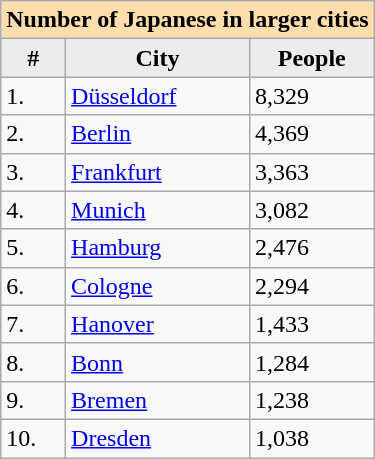<table class="wikitable">
<tr>
<td colspan="10"  style="text-align:center; background:#ffdead;"><strong>Number of Japanese in larger cities </strong></td>
</tr>
<tr style="background:#ddd;">
<th style="background:#ececec;">#</th>
<th style="background:#ececec;">City</th>
<th style="background:#ececec;">People</th>
</tr>
<tr style="text-align:left;">
<td>1.</td>
<td><a href='#'>Düsseldorf</a></td>
<td>8,329</td>
</tr>
<tr style="text-align:left;">
<td>2.</td>
<td><a href='#'>Berlin</a></td>
<td>4,369</td>
</tr>
<tr style="text-align:left;">
<td>3.</td>
<td><a href='#'>Frankfurt</a></td>
<td>3,363</td>
</tr>
<tr style="text-align:left;">
<td>4.</td>
<td><a href='#'>Munich</a></td>
<td>3,082</td>
</tr>
<tr style="text-align:left;">
<td>5.</td>
<td><a href='#'>Hamburg</a></td>
<td>2,476</td>
</tr>
<tr style="text-align:left;">
<td>6.</td>
<td><a href='#'>Cologne</a></td>
<td>2,294</td>
</tr>
<tr style="text-align:left;">
<td>7.</td>
<td><a href='#'>Hanover</a></td>
<td>1,433</td>
</tr>
<tr style="text-align:left;">
<td>8.</td>
<td><a href='#'>Bonn</a></td>
<td>1,284</td>
</tr>
<tr style="text-align:left;">
<td>9.</td>
<td><a href='#'>Bremen</a></td>
<td>1,238</td>
</tr>
<tr style="text-align:left;">
<td>10.</td>
<td><a href='#'>Dresden</a></td>
<td>1,038</td>
</tr>
</table>
